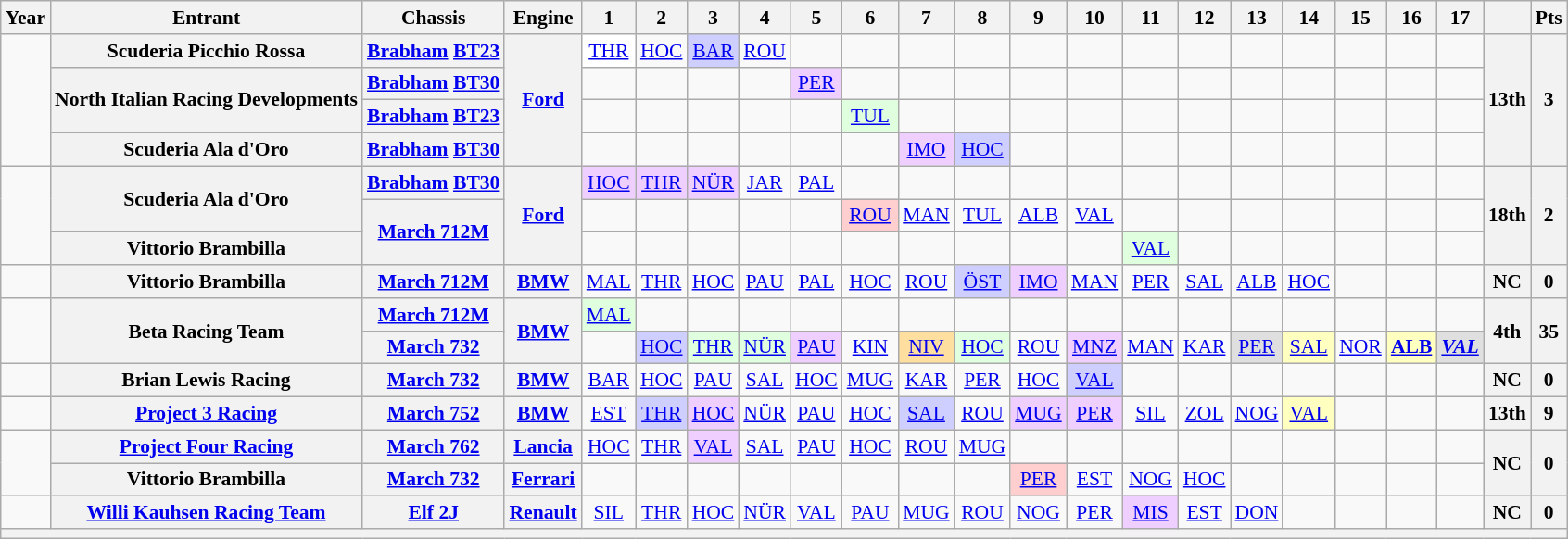<table class="wikitable" style="text-align:center; font-size:90%">
<tr>
<th>Year</th>
<th>Entrant</th>
<th>Chassis</th>
<th>Engine</th>
<th>1</th>
<th>2</th>
<th>3</th>
<th>4</th>
<th>5</th>
<th>6</th>
<th>7</th>
<th>8</th>
<th>9</th>
<th>10</th>
<th>11</th>
<th>12</th>
<th>13</th>
<th>14</th>
<th>15</th>
<th>16</th>
<th>17</th>
<th></th>
<th>Pts</th>
</tr>
<tr>
<td rowspan=4></td>
<th>Scuderia Picchio Rossa</th>
<th><a href='#'>Brabham</a> <a href='#'>BT23</a></th>
<th rowspan=4><a href='#'>Ford</a></th>
<td style="background:#FFFFFF;"><a href='#'>THR</a><br></td>
<td><a href='#'>HOC</a></td>
<td style="background:#CFCFFF;"><a href='#'>BAR</a><br></td>
<td><a href='#'>ROU</a></td>
<td></td>
<td></td>
<td></td>
<td></td>
<td></td>
<td></td>
<td></td>
<td></td>
<td></td>
<td></td>
<td></td>
<td></td>
<td></td>
<th rowspan=4>13th</th>
<th rowspan=4>3</th>
</tr>
<tr>
<th rowspan=2>North Italian Racing Developments</th>
<th><a href='#'>Brabham</a> <a href='#'>BT30</a></th>
<td></td>
<td></td>
<td></td>
<td></td>
<td style="background:#EFCFFF;"><a href='#'>PER</a><br></td>
<td></td>
<td></td>
<td></td>
<td></td>
<td></td>
<td></td>
<td></td>
<td></td>
<td></td>
<td></td>
<td></td>
<td></td>
</tr>
<tr>
<th><a href='#'>Brabham</a> <a href='#'>BT23</a></th>
<td></td>
<td></td>
<td></td>
<td></td>
<td></td>
<td style="background:#DFFFDF;"><a href='#'>TUL</a><br><small></small></td>
<td></td>
<td></td>
<td></td>
<td></td>
<td></td>
<td></td>
<td></td>
<td></td>
<td></td>
<td></td>
<td></td>
</tr>
<tr>
<th>Scuderia Ala d'Oro</th>
<th><a href='#'>Brabham</a> <a href='#'>BT30</a></th>
<td></td>
<td></td>
<td></td>
<td></td>
<td></td>
<td></td>
<td style="background:#EFCFFF;"><a href='#'>IMO</a><br></td>
<td style="background:#CFCFFF;"><a href='#'>HOC</a><br></td>
<td></td>
<td></td>
<td></td>
<td></td>
<td></td>
<td></td>
<td></td>
<td></td>
<td></td>
</tr>
<tr>
<td rowspan=3></td>
<th rowspan=2>Scuderia Ala d'Oro</th>
<th><a href='#'>Brabham</a> <a href='#'>BT30</a></th>
<th rowspan=3><a href='#'>Ford</a></th>
<td style="background:#EFCFFF;"><a href='#'>HOC</a><br></td>
<td style="background:#EFCFFF;"><a href='#'>THR</a><br></td>
<td style="background:#EFCFFF;"><a href='#'>NÜR</a><br></td>
<td><a href='#'>JAR</a></td>
<td><a href='#'>PAL</a></td>
<td></td>
<td></td>
<td></td>
<td></td>
<td></td>
<td></td>
<td></td>
<td></td>
<td></td>
<td></td>
<td></td>
<td></td>
<th rowspan=3>18th</th>
<th rowspan=3>2</th>
</tr>
<tr>
<th rowspan=2><a href='#'>March 712M</a></th>
<td></td>
<td></td>
<td></td>
<td></td>
<td></td>
<td style="background:#FFCFCF;"><a href='#'>ROU</a><br><small></small></td>
<td><a href='#'>MAN</a></td>
<td><a href='#'>TUL</a></td>
<td><a href='#'>ALB</a></td>
<td><a href='#'>VAL</a></td>
<td></td>
<td></td>
<td></td>
<td></td>
<td></td>
<td></td>
<td></td>
</tr>
<tr>
<th>Vittorio Brambilla</th>
<td></td>
<td></td>
<td></td>
<td></td>
<td></td>
<td></td>
<td></td>
<td></td>
<td></td>
<td></td>
<td style="background:#DFFFDF;"><a href='#'>VAL</a><br></td>
<td></td>
<td></td>
<td></td>
<td></td>
<td></td>
<td></td>
</tr>
<tr>
<td></td>
<th>Vittorio Brambilla</th>
<th><a href='#'>March 712M</a></th>
<th><a href='#'>BMW</a></th>
<td><a href='#'>MAL</a></td>
<td><a href='#'>THR</a></td>
<td><a href='#'>HOC</a></td>
<td><a href='#'>PAU</a></td>
<td><a href='#'>PAL</a></td>
<td><a href='#'>HOC</a></td>
<td><a href='#'>ROU</a></td>
<td style="background:#CFCFFF;"><a href='#'>ÖST</a><br></td>
<td style="background:#EFCFFF;"><a href='#'>IMO</a><br></td>
<td><a href='#'>MAN</a></td>
<td><a href='#'>PER</a></td>
<td><a href='#'>SAL</a></td>
<td><a href='#'>ALB</a></td>
<td><a href='#'>HOC</a></td>
<td></td>
<td></td>
<td></td>
<th>NC</th>
<th>0</th>
</tr>
<tr>
<td rowspan=2></td>
<th rowspan=2>Beta Racing Team</th>
<th><a href='#'>March 712M</a></th>
<th rowspan=2><a href='#'>BMW</a></th>
<td style="background:#DFFFDF;"><a href='#'>MAL</a><br><small></small></td>
<td></td>
<td></td>
<td></td>
<td></td>
<td></td>
<td></td>
<td></td>
<td></td>
<td></td>
<td></td>
<td></td>
<td></td>
<td></td>
<td></td>
<td></td>
<td></td>
<th rowspan=2>4th</th>
<th rowspan=2>35</th>
</tr>
<tr>
<th><a href='#'>March 732</a></th>
<td></td>
<td style="background:#CFCFFF;"><a href='#'>HOC</a><br></td>
<td style="background:#DFFFDF;"><a href='#'>THR</a><br><small></small></td>
<td style="background:#DFFFDF;"><a href='#'>NÜR</a><br><small></small></td>
<td style="background:#EFCFFF;"><a href='#'>PAU</a><br></td>
<td><a href='#'>KIN</a></td>
<td style="background:#FFDF9F;"><a href='#'>NIV</a><br></td>
<td style="background:#DFFFDF;"><a href='#'>HOC</a><br></td>
<td><a href='#'>ROU</a></td>
<td style="background:#EFCFFF;"><a href='#'>MNZ</a><br></td>
<td><a href='#'>MAN</a></td>
<td><a href='#'>KAR</a></td>
<td style="background:#DFDFDF;"><a href='#'>PER</a><br></td>
<td style="background:#FFFFBF;"><a href='#'>SAL</a><br></td>
<td><a href='#'>NOR</a></td>
<td style="background:#FFFFBF;"><strong><a href='#'>ALB</a></strong><br></td>
<td style="background:#DFDFDF;"><strong><em><a href='#'>VAL</a></em></strong><br></td>
</tr>
<tr>
<td></td>
<th>Brian Lewis Racing</th>
<th><a href='#'>March 732</a></th>
<th><a href='#'>BMW</a></th>
<td><a href='#'>BAR</a></td>
<td><a href='#'>HOC</a></td>
<td><a href='#'>PAU</a></td>
<td><a href='#'>SAL</a></td>
<td><a href='#'>HOC</a></td>
<td><a href='#'>MUG</a></td>
<td><a href='#'>KAR</a></td>
<td><a href='#'>PER</a></td>
<td><a href='#'>HOC</a></td>
<td style="background:#CFCFFF;"><a href='#'>VAL</a><br></td>
<td></td>
<td></td>
<td></td>
<td></td>
<td></td>
<td></td>
<td></td>
<th>NC</th>
<th>0</th>
</tr>
<tr>
<td></td>
<th><a href='#'>Project 3 Racing</a></th>
<th><a href='#'>March 752</a></th>
<th><a href='#'>BMW</a></th>
<td><a href='#'>EST</a></td>
<td style="background:#CFCFFF;"><a href='#'>THR</a><br></td>
<td style="background:#EFCFFF;"><a href='#'>HOC</a><br></td>
<td><a href='#'>NÜR</a></td>
<td><a href='#'>PAU</a></td>
<td><a href='#'>HOC</a></td>
<td style="background:#CFCFFF;"><a href='#'>SAL</a><br></td>
<td><a href='#'>ROU</a></td>
<td style="background:#EFCFFF;"><a href='#'>MUG</a><br></td>
<td style="background:#EFCFFF;"><a href='#'>PER</a><br></td>
<td><a href='#'>SIL</a></td>
<td><a href='#'>ZOL</a></td>
<td><a href='#'>NOG</a></td>
<td style="background:#FFFFBF;"><a href='#'>VAL</a><br></td>
<td></td>
<td></td>
<td></td>
<th>13th</th>
<th>9</th>
</tr>
<tr>
<td rowspan=2></td>
<th><a href='#'>Project Four Racing</a></th>
<th><a href='#'>March 762</a></th>
<th><a href='#'>Lancia</a></th>
<td><a href='#'>HOC</a></td>
<td><a href='#'>THR</a></td>
<td style="background:#EFCFFF;"><a href='#'>VAL</a><br></td>
<td><a href='#'>SAL</a></td>
<td><a href='#'>PAU</a></td>
<td><a href='#'>HOC</a></td>
<td><a href='#'>ROU</a></td>
<td><a href='#'>MUG</a></td>
<td></td>
<td></td>
<td></td>
<td></td>
<td></td>
<td></td>
<td></td>
<td></td>
<td></td>
<th rowspan=2>NC</th>
<th rowspan=2>0</th>
</tr>
<tr>
<th>Vittorio Brambilla</th>
<th><a href='#'>March 732</a></th>
<th><a href='#'>Ferrari</a></th>
<td></td>
<td></td>
<td></td>
<td></td>
<td></td>
<td></td>
<td></td>
<td></td>
<td style="background:#FFCFCF;"><a href='#'>PER</a><br></td>
<td><a href='#'>EST</a></td>
<td><a href='#'>NOG</a></td>
<td><a href='#'>HOC</a></td>
<td></td>
<td></td>
<td></td>
<td></td>
<td></td>
</tr>
<tr>
<td></td>
<th><a href='#'>Willi Kauhsen Racing Team</a></th>
<th><a href='#'>Elf 2J</a></th>
<th><a href='#'>Renault</a></th>
<td><a href='#'>SIL</a></td>
<td><a href='#'>THR</a></td>
<td><a href='#'>HOC</a></td>
<td><a href='#'>NÜR</a></td>
<td><a href='#'>VAL</a></td>
<td><a href='#'>PAU</a></td>
<td><a href='#'>MUG</a></td>
<td><a href='#'>ROU</a></td>
<td><a href='#'>NOG</a></td>
<td><a href='#'>PER</a></td>
<td style="background:#EFCFFF;"><a href='#'>MIS</a><br></td>
<td><a href='#'>EST</a></td>
<td><a href='#'>DON</a></td>
<td></td>
<td></td>
<td></td>
<td></td>
<th>NC</th>
<th>0</th>
</tr>
<tr>
<th colspan="23"></th>
</tr>
</table>
